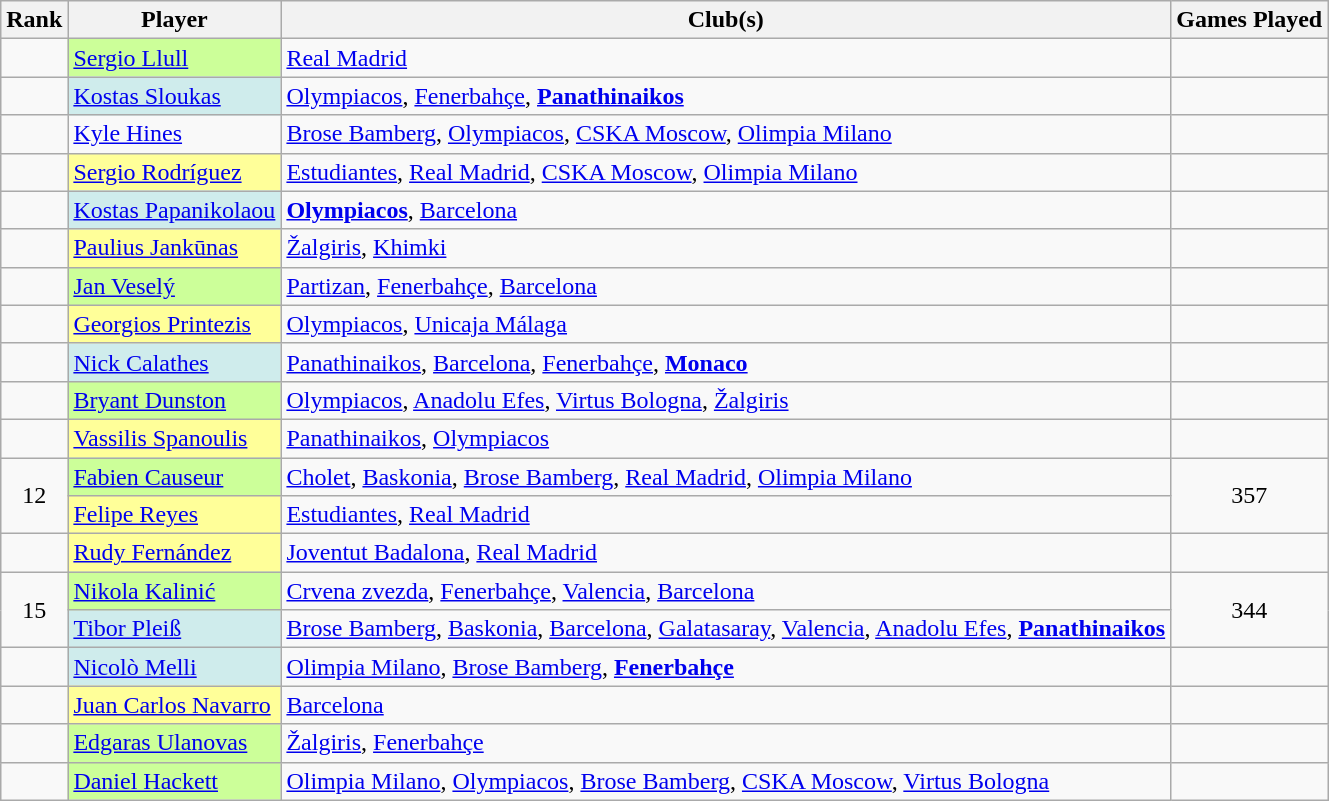<table class="wikitable sortable">
<tr>
<th>Rank</th>
<th>Player</th>
<th>Club(s)</th>
<th>Games Played</th>
</tr>
<tr>
<td></td>
<td bgcolor="#CCFF99"> <a href='#'>Sergio Llull</a></td>
<td><a href='#'>Real Madrid</a></td>
<td></td>
</tr>
<tr>
<td></td>
<td bgcolor="#CFECEC"> <a href='#'>Kostas Sloukas</a></td>
<td><a href='#'>Olympiacos</a>, <a href='#'>Fenerbahçe</a>, <strong><a href='#'>Panathinaikos</a></strong></td>
<td></td>
</tr>
<tr>
<td></td>
<td> <a href='#'>Kyle Hines</a></td>
<td><a href='#'>Brose Bamberg</a>, <a href='#'>Olympiacos</a>, <a href='#'>CSKA Moscow</a>, <a href='#'>Olimpia Milano</a></td>
<td></td>
</tr>
<tr>
<td></td>
<td bgcolor="#FFFF99"> <a href='#'>Sergio Rodríguez</a></td>
<td><a href='#'>Estudiantes</a>, <a href='#'>Real Madrid</a>, <a href='#'>CSKA Moscow</a>, <a href='#'>Olimpia Milano</a></td>
<td></td>
</tr>
<tr>
<td></td>
<td bgcolor="#CFECEC"> <a href='#'>Kostas Papanikolaou</a></td>
<td><strong><a href='#'>Olympiacos</a></strong>, <a href='#'>Barcelona</a></td>
<td></td>
</tr>
<tr>
<td></td>
<td bgcolor="#FFFF99"> <a href='#'>Paulius Jankūnas</a></td>
<td><a href='#'>Žalgiris</a>, <a href='#'>Khimki</a></td>
<td></td>
</tr>
<tr>
<td></td>
<td bgcolor="#CCFF99"> <a href='#'>Jan Veselý</a></td>
<td><a href='#'>Partizan</a>, <a href='#'>Fenerbahçe</a>, <a href='#'>Barcelona</a></td>
<td></td>
</tr>
<tr>
<td></td>
<td bgcolor="#FFFF99"> <a href='#'>Georgios Printezis</a></td>
<td><a href='#'>Olympiacos</a>, <a href='#'>Unicaja Málaga</a></td>
<td></td>
</tr>
<tr>
<td></td>
<td bgcolor="#CFECEC">  <a href='#'>Nick Calathes</a></td>
<td><a href='#'>Panathinaikos</a>, <a href='#'>Barcelona</a>, <a href='#'>Fenerbahçe</a>, <strong><a href='#'>Monaco</a></strong></td>
<td></td>
</tr>
<tr>
<td></td>
<td bgcolor="#CCFF99">  <a href='#'>Bryant Dunston</a></td>
<td><a href='#'>Olympiacos</a>, <a href='#'>Anadolu Efes</a>, <a href='#'>Virtus Bologna</a>, <a href='#'>Žalgiris</a></td>
<td></td>
</tr>
<tr>
<td></td>
<td bgcolor="#FFFF99"> <a href='#'>Vassilis Spanoulis</a></td>
<td><a href='#'>Panathinaikos</a>, <a href='#'>Olympiacos</a></td>
<td></td>
</tr>
<tr>
<td rowspan=2 style="text-align:center;">12</td>
<td bgcolor="#CCFF99"> <a href='#'>Fabien Causeur</a></td>
<td><a href='#'>Cholet</a>, <a href='#'>Baskonia</a>, <a href='#'>Brose Bamberg</a>, <a href='#'>Real Madrid</a>, <a href='#'>Olimpia Milano</a></td>
<td rowspan=2 style="text-align:center;">357</td>
</tr>
<tr>
<td bgcolor="#FFFF99"> <a href='#'>Felipe Reyes</a></td>
<td><a href='#'>Estudiantes</a>, <a href='#'>Real Madrid</a></td>
</tr>
<tr>
<td></td>
<td bgcolor="#FFFF99"> <a href='#'>Rudy Fernández</a></td>
<td><a href='#'>Joventut Badalona</a>, <a href='#'>Real Madrid</a></td>
<td></td>
</tr>
<tr>
<td rowspan=2 style="text-align:center;">15</td>
<td bgcolor="#CCFF99"> <a href='#'>Nikola Kalinić</a></td>
<td><a href='#'>Crvena zvezda</a>, <a href='#'>Fenerbahçe</a>, <a href='#'>Valencia</a>, <a href='#'>Barcelona</a></td>
<td rowspan=2 style="text-align:center;">344</td>
</tr>
<tr>
<td bgcolor="#CFECEC"> <a href='#'>Tibor Pleiß</a></td>
<td><a href='#'>Brose Bamberg</a>, <a href='#'>Baskonia</a>, <a href='#'>Barcelona</a>, <a href='#'>Galatasaray</a>, <a href='#'>Valencia</a>, <a href='#'>Anadolu Efes</a>, <strong><a href='#'>Panathinaikos</a></strong></td>
</tr>
<tr>
<td></td>
<td bgcolor="#CFECEC"> <a href='#'>Nicolò Melli</a></td>
<td><a href='#'>Olimpia Milano</a>, <a href='#'>Brose Bamberg</a>, <strong><a href='#'>Fenerbahçe</a></strong></td>
<td></td>
</tr>
<tr>
<td></td>
<td bgcolor="#FFFF99"> <a href='#'>Juan Carlos Navarro</a></td>
<td><a href='#'>Barcelona</a></td>
<td></td>
</tr>
<tr>
<td></td>
<td bgcolor="#CCFF99"> <a href='#'>Edgaras Ulanovas</a></td>
<td><a href='#'>Žalgiris</a>, <a href='#'>Fenerbahçe</a></td>
<td></td>
</tr>
<tr>
<td></td>
<td bgcolor="#CCFF99">  <a href='#'>Daniel Hackett</a></td>
<td><a href='#'>Olimpia Milano</a>, <a href='#'>Olympiacos</a>, <a href='#'>Brose Bamberg</a>, <a href='#'>CSKA Moscow</a>, <a href='#'>Virtus Bologna</a></td>
<td></td>
</tr>
</table>
